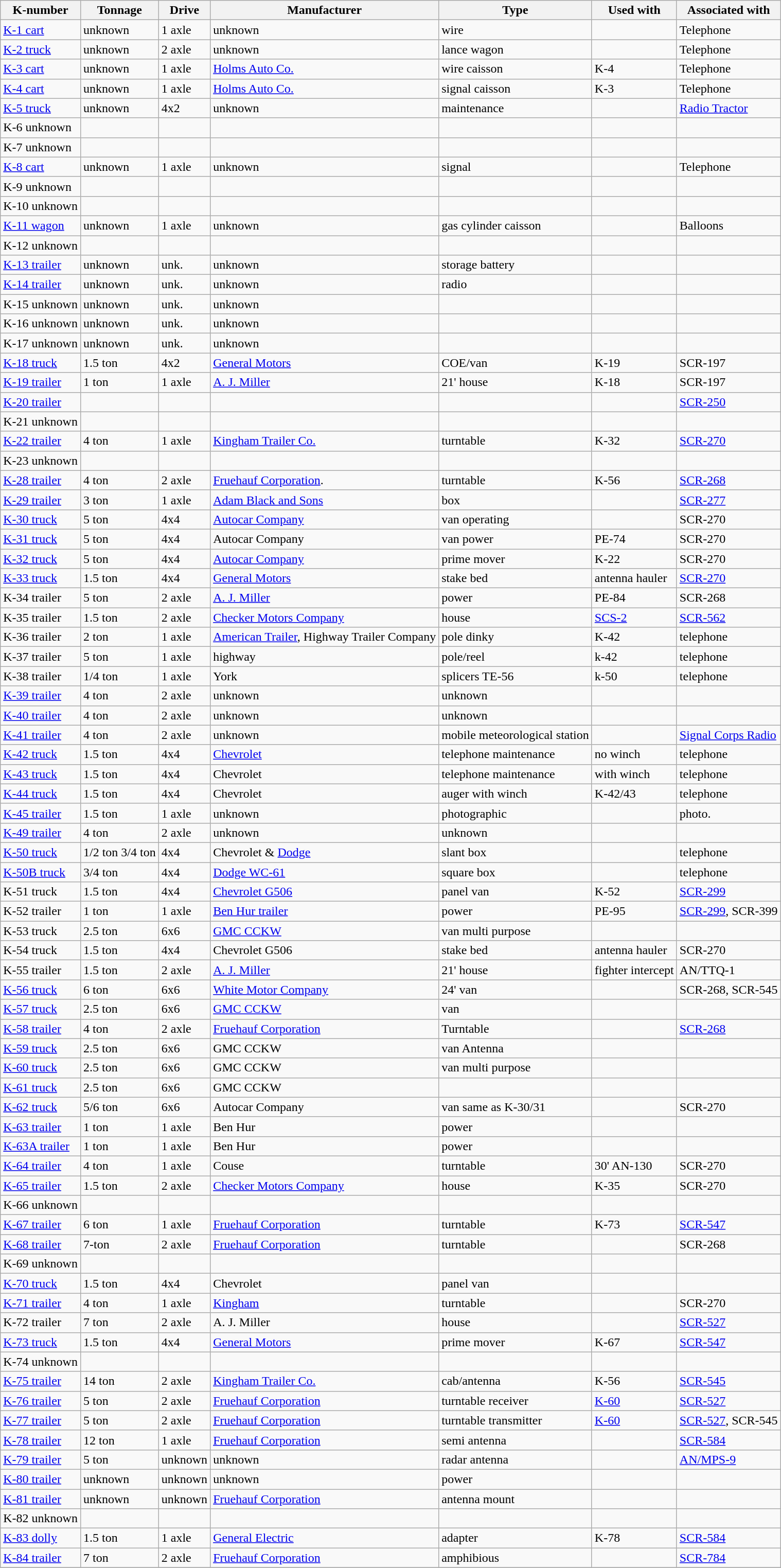<table class="wikitable">
<tr>
<th>K-number</th>
<th>Tonnage</th>
<th>Drive</th>
<th>Manufacturer</th>
<th>Type</th>
<th>Used with</th>
<th>Associated with</th>
</tr>
<tr>
<td><a href='#'>K-1 cart</a></td>
<td>unknown</td>
<td>1 axle</td>
<td>unknown</td>
<td>wire</td>
<td></td>
<td>Telephone</td>
</tr>
<tr>
<td><a href='#'>K-2 truck</a></td>
<td>unknown</td>
<td>2 axle</td>
<td>unknown</td>
<td>lance wagon</td>
<td></td>
<td>Telephone</td>
</tr>
<tr>
<td><a href='#'>K-3 cart</a></td>
<td>unknown</td>
<td>1 axle</td>
<td><a href='#'>Holms Auto Co.</a></td>
<td>wire caisson</td>
<td>K-4</td>
<td>Telephone</td>
</tr>
<tr>
<td><a href='#'>K-4 cart</a></td>
<td>unknown</td>
<td>1 axle</td>
<td><a href='#'>Holms Auto Co.</a></td>
<td>signal caisson</td>
<td>K-3</td>
<td>Telephone</td>
</tr>
<tr>
<td><a href='#'>K-5 truck</a></td>
<td>unknown</td>
<td>4x2</td>
<td>unknown</td>
<td>maintenance</td>
<td></td>
<td><a href='#'>Radio Tractor</a></td>
</tr>
<tr>
<td>K-6 unknown</td>
<td></td>
<td></td>
<td></td>
<td></td>
<td></td>
<td></td>
</tr>
<tr>
<td>K-7 unknown</td>
<td></td>
<td></td>
<td></td>
<td></td>
<td></td>
<td></td>
</tr>
<tr>
<td><a href='#'>K-8 cart</a></td>
<td>unknown</td>
<td>1 axle</td>
<td>unknown</td>
<td>signal</td>
<td></td>
<td>Telephone</td>
</tr>
<tr>
<td>K-9 unknown</td>
<td></td>
<td></td>
<td></td>
<td></td>
<td></td>
<td></td>
</tr>
<tr>
<td>K-10 unknown</td>
<td></td>
<td></td>
<td></td>
<td></td>
<td></td>
<td></td>
</tr>
<tr>
<td><a href='#'>K-11 wagon</a></td>
<td>unknown</td>
<td>1 axle</td>
<td>unknown</td>
<td>gas cylinder caisson</td>
<td></td>
<td>Balloons</td>
</tr>
<tr>
<td>K-12 unknown</td>
<td></td>
<td></td>
<td></td>
<td></td>
<td></td>
<td></td>
</tr>
<tr>
<td><a href='#'>K-13 trailer</a></td>
<td>unknown</td>
<td>unk.</td>
<td>unknown</td>
<td>storage battery</td>
<td></td>
<td></td>
</tr>
<tr>
<td><a href='#'>K-14 trailer</a></td>
<td>unknown</td>
<td>unk.</td>
<td>unknown</td>
<td>radio</td>
<td></td>
<td></td>
</tr>
<tr>
<td>K-15 unknown</td>
<td>unknown</td>
<td>unk.</td>
<td>unknown</td>
<td></td>
<td></td>
<td></td>
</tr>
<tr>
<td>K-16 unknown</td>
<td>unknown</td>
<td>unk.</td>
<td>unknown</td>
<td></td>
<td></td>
<td></td>
</tr>
<tr>
<td>K-17 unknown</td>
<td>unknown</td>
<td>unk.</td>
<td>unknown</td>
<td></td>
<td></td>
<td></td>
</tr>
<tr>
<td><a href='#'>K-18 truck</a></td>
<td>1.5 ton</td>
<td>4x2</td>
<td><a href='#'>General Motors</a></td>
<td>COE/van</td>
<td>K-19</td>
<td>SCR-197</td>
</tr>
<tr>
<td><a href='#'>K-19 trailer</a></td>
<td>1 ton</td>
<td>1 axle</td>
<td><a href='#'>A. J. Miller</a></td>
<td>21' house</td>
<td>K-18</td>
<td>SCR-197</td>
</tr>
<tr>
<td><a href='#'>K-20 trailer</a></td>
<td></td>
<td></td>
<td></td>
<td></td>
<td></td>
<td><a href='#'>SCR-250</a></td>
</tr>
<tr>
<td>K-21 unknown</td>
<td></td>
<td></td>
<td></td>
<td></td>
<td></td>
<td></td>
</tr>
<tr>
<td><a href='#'>K-22 trailer</a></td>
<td>4 ton</td>
<td>1 axle</td>
<td><a href='#'>Kingham Trailer Co.</a></td>
<td>turntable</td>
<td>K-32</td>
<td><a href='#'>SCR-270</a></td>
</tr>
<tr>
<td>K-23 unknown</td>
<td></td>
<td></td>
<td></td>
<td></td>
<td></td>
<td></td>
</tr>
<tr>
<td><a href='#'>K-28 trailer</a></td>
<td>4 ton</td>
<td>2 axle</td>
<td><a href='#'>Fruehauf Corporation</a>.</td>
<td>turntable</td>
<td>K-56</td>
<td><a href='#'>SCR-268</a></td>
</tr>
<tr>
<td><a href='#'>K-29 trailer</a></td>
<td>3 ton</td>
<td>1 axle</td>
<td><a href='#'>Adam Black and Sons</a></td>
<td>box</td>
<td></td>
<td><a href='#'>SCR-277</a></td>
</tr>
<tr>
<td><a href='#'>K-30 truck</a></td>
<td>5 ton</td>
<td>4x4</td>
<td><a href='#'>Autocar Company</a></td>
<td>van operating</td>
<td></td>
<td>SCR-270</td>
</tr>
<tr>
<td><a href='#'>K-31 truck</a></td>
<td>5 ton</td>
<td>4x4</td>
<td>Autocar Company</td>
<td>van power</td>
<td>PE-74</td>
<td>SCR-270</td>
</tr>
<tr>
<td><a href='#'>K-32 truck</a></td>
<td>5 ton</td>
<td>4x4</td>
<td><a href='#'>Autocar Company</a></td>
<td>prime mover</td>
<td>K-22</td>
<td>SCR-270</td>
</tr>
<tr>
<td><a href='#'>K-33 truck</a></td>
<td>1.5 ton</td>
<td>4x4</td>
<td><a href='#'>General Motors</a></td>
<td>stake bed</td>
<td>antenna hauler</td>
<td><a href='#'>SCR-270</a></td>
</tr>
<tr>
<td>K-34 trailer</td>
<td>5 ton</td>
<td>2 axle</td>
<td><a href='#'>A. J. Miller</a></td>
<td>power</td>
<td>PE-84</td>
<td>SCR-268</td>
</tr>
<tr>
<td>K-35 trailer</td>
<td>1.5 ton</td>
<td>2 axle</td>
<td><a href='#'>Checker Motors Company</a></td>
<td>house</td>
<td><a href='#'>SCS-2</a></td>
<td><a href='#'>SCR-562</a></td>
</tr>
<tr>
<td>K-36 trailer</td>
<td>2 ton</td>
<td>1 axle</td>
<td><a href='#'>American Trailer</a>, Highway Trailer Company</td>
<td>pole dinky</td>
<td>K-42</td>
<td>telephone</td>
</tr>
<tr>
<td>K-37 trailer</td>
<td>5 ton</td>
<td>1 axle</td>
<td>highway</td>
<td>pole/reel</td>
<td>k-42</td>
<td>telephone</td>
</tr>
<tr>
<td>K-38 trailer</td>
<td>1/4 ton</td>
<td>1 axle</td>
<td>York</td>
<td>splicers TE-56</td>
<td>k-50</td>
<td>telephone</td>
</tr>
<tr>
<td><a href='#'>K-39 trailer</a></td>
<td>4 ton</td>
<td>2 axle</td>
<td>unknown</td>
<td>unknown</td>
<td></td>
<td></td>
</tr>
<tr>
<td><a href='#'>K-40 trailer</a></td>
<td>4 ton</td>
<td>2 axle</td>
<td>unknown</td>
<td>unknown</td>
<td></td>
<td></td>
</tr>
<tr>
<td><a href='#'>K-41 trailer</a></td>
<td>4 ton</td>
<td>2 axle</td>
<td>unknown</td>
<td>mobile meteorological station</td>
<td></td>
<td><a href='#'>Signal Corps Radio</a></td>
</tr>
<tr>
<td><a href='#'>K-42 truck</a></td>
<td>1.5 ton</td>
<td>4x4</td>
<td><a href='#'>Chevrolet</a></td>
<td>telephone maintenance</td>
<td>no winch</td>
<td>telephone</td>
</tr>
<tr>
<td><a href='#'>K-43 truck</a></td>
<td>1.5 ton</td>
<td>4x4</td>
<td>Chevrolet</td>
<td>telephone maintenance</td>
<td>with winch</td>
<td>telephone</td>
</tr>
<tr>
<td><a href='#'>K-44 truck</a></td>
<td>1.5 ton</td>
<td>4x4</td>
<td>Chevrolet</td>
<td>auger with winch</td>
<td>K-42/43</td>
<td>telephone</td>
</tr>
<tr>
<td><a href='#'>K-45 trailer</a></td>
<td>1.5 ton</td>
<td>1 axle</td>
<td>unknown</td>
<td>photographic</td>
<td></td>
<td>photo.</td>
</tr>
<tr>
<td><a href='#'>K-49 trailer</a></td>
<td>4 ton</td>
<td>2 axle</td>
<td>unknown</td>
<td>unknown</td>
<td></td>
<td></td>
</tr>
<tr>
<td><a href='#'>K-50 truck</a></td>
<td>1/2 ton 3/4 ton</td>
<td>4x4</td>
<td>Chevrolet & <a href='#'>Dodge</a></td>
<td>slant box</td>
<td></td>
<td>telephone</td>
</tr>
<tr>
<td><a href='#'>K-50B truck</a></td>
<td>3/4 ton</td>
<td>4x4</td>
<td><a href='#'>Dodge WC-61</a></td>
<td>square box</td>
<td></td>
<td>telephone</td>
</tr>
<tr>
<td>K-51 truck</td>
<td>1.5 ton</td>
<td>4x4</td>
<td><a href='#'>Chevrolet G506</a></td>
<td>panel van</td>
<td>K-52</td>
<td><a href='#'>SCR-299</a></td>
</tr>
<tr>
<td>K-52 trailer</td>
<td>1 ton</td>
<td>1 axle</td>
<td><a href='#'>Ben Hur trailer</a></td>
<td>power</td>
<td>PE-95</td>
<td><a href='#'>SCR-299</a>, SCR-399</td>
</tr>
<tr>
<td>K-53 truck </td>
<td>2.5 ton</td>
<td>6x6</td>
<td><a href='#'>GMC CCKW</a></td>
<td>van multi purpose</td>
<td></td>
<td></td>
</tr>
<tr>
<td>K-54 truck</td>
<td>1.5 ton</td>
<td>4x4</td>
<td>Chevrolet G506</td>
<td>stake bed</td>
<td>antenna hauler</td>
<td>SCR-270</td>
</tr>
<tr>
<td>K-55 trailer</td>
<td>1.5 ton</td>
<td>2 axle</td>
<td><a href='#'>A. J. Miller</a></td>
<td>21' house</td>
<td>fighter intercept</td>
<td>AN/TTQ-1</td>
</tr>
<tr>
<td><a href='#'>K-56 truck</a></td>
<td>6 ton</td>
<td>6x6</td>
<td><a href='#'>White Motor Company</a></td>
<td>24' van</td>
<td></td>
<td>SCR-268, SCR-545</td>
</tr>
<tr>
<td><a href='#'>K-57 truck</a></td>
<td>2.5 ton</td>
<td>6x6</td>
<td><a href='#'>GMC CCKW</a></td>
<td>van</td>
<td></td>
<td></td>
</tr>
<tr>
<td><a href='#'>K-58 trailer</a></td>
<td>4 ton</td>
<td>2 axle</td>
<td><a href='#'>Fruehauf Corporation</a></td>
<td>Turntable</td>
<td></td>
<td><a href='#'>SCR-268</a></td>
</tr>
<tr>
<td><a href='#'>K-59 truck</a></td>
<td>2.5 ton</td>
<td>6x6</td>
<td>GMC CCKW</td>
<td>van Antenna</td>
<td></td>
<td></td>
</tr>
<tr>
<td><a href='#'>K-60 truck</a></td>
<td>2.5 ton</td>
<td>6x6</td>
<td>GMC CCKW</td>
<td>van multi purpose</td>
<td></td>
<td></td>
</tr>
<tr>
<td><a href='#'>K-61 truck</a></td>
<td>2.5 ton</td>
<td>6x6</td>
<td>GMC CCKW</td>
<td></td>
<td></td>
<td></td>
</tr>
<tr>
<td><a href='#'>K-62 truck</a></td>
<td>5/6 ton</td>
<td>6x6</td>
<td>Autocar Company</td>
<td>van same as K-30/31</td>
<td></td>
<td>SCR-270</td>
</tr>
<tr>
<td><a href='#'>K-63 trailer</a></td>
<td>1 ton</td>
<td>1 axle</td>
<td>Ben Hur</td>
<td>power</td>
<td></td>
<td></td>
</tr>
<tr>
<td><a href='#'>K-63A trailer</a></td>
<td>1 ton</td>
<td>1 axle</td>
<td>Ben Hur</td>
<td>power</td>
<td></td>
<td></td>
</tr>
<tr>
<td><a href='#'>K-64 trailer</a></td>
<td>4 ton</td>
<td>1 axle</td>
<td>Couse</td>
<td>turntable</td>
<td>30' AN-130</td>
<td>SCR-270</td>
</tr>
<tr>
<td><a href='#'>K-65 trailer</a></td>
<td>1.5 ton</td>
<td>2 axle</td>
<td><a href='#'>Checker Motors Company</a></td>
<td>house</td>
<td>K-35</td>
<td>SCR-270</td>
</tr>
<tr>
<td>K-66 unknown</td>
<td></td>
<td></td>
<td></td>
<td></td>
<td></td>
<td></td>
</tr>
<tr>
<td><a href='#'>K-67 trailer</a></td>
<td>6 ton</td>
<td>1 axle</td>
<td><a href='#'>Fruehauf Corporation</a></td>
<td>turntable</td>
<td>K-73</td>
<td><a href='#'>SCR-547</a></td>
</tr>
<tr>
<td><a href='#'>K-68 trailer</a></td>
<td>7-ton</td>
<td>2 axle</td>
<td><a href='#'>Fruehauf Corporation</a></td>
<td>turntable</td>
<td></td>
<td>SCR-268</td>
</tr>
<tr>
<td>K-69 unknown</td>
<td></td>
<td></td>
<td></td>
<td></td>
<td></td>
<td></td>
</tr>
<tr>
<td><a href='#'>K-70 truck</a></td>
<td>1.5 ton</td>
<td>4x4</td>
<td>Chevrolet</td>
<td>panel van</td>
<td></td>
<td></td>
</tr>
<tr>
<td><a href='#'>K-71 trailer</a></td>
<td>4 ton</td>
<td>1 axle</td>
<td><a href='#'>Kingham</a></td>
<td>turntable</td>
<td></td>
<td>SCR-270</td>
</tr>
<tr>
<td>K-72 trailer</td>
<td>7 ton</td>
<td>2 axle</td>
<td>A. J. Miller</td>
<td>house</td>
<td></td>
<td><a href='#'>SCR-527</a></td>
</tr>
<tr>
<td><a href='#'>K-73 truck</a></td>
<td>1.5 ton</td>
<td>4x4</td>
<td><a href='#'>General Motors</a></td>
<td>prime mover</td>
<td>K-67</td>
<td><a href='#'>SCR-547</a></td>
</tr>
<tr>
<td>K-74 unknown</td>
<td></td>
<td></td>
<td></td>
<td></td>
<td></td>
<td></td>
</tr>
<tr>
<td><a href='#'>K-75 trailer</a></td>
<td>14 ton</td>
<td>2 axle</td>
<td><a href='#'>Kingham Trailer Co.</a></td>
<td>cab/antenna</td>
<td>K-56</td>
<td><a href='#'>SCR-545</a></td>
</tr>
<tr>
<td><a href='#'>K-76 trailer</a></td>
<td>5 ton</td>
<td>2 axle</td>
<td><a href='#'>Fruehauf Corporation</a></td>
<td>turntable receiver</td>
<td><a href='#'>K-60</a></td>
<td><a href='#'>SCR-527</a></td>
</tr>
<tr>
<td><a href='#'>K-77 trailer</a></td>
<td>5 ton</td>
<td>2 axle</td>
<td><a href='#'>Fruehauf Corporation</a></td>
<td>turntable transmitter</td>
<td><a href='#'>K-60</a></td>
<td><a href='#'>SCR-527</a>, SCR-545</td>
</tr>
<tr>
<td><a href='#'>K-78 trailer</a></td>
<td>12 ton</td>
<td>1 axle</td>
<td><a href='#'>Fruehauf Corporation</a></td>
<td>semi antenna</td>
<td></td>
<td><a href='#'>SCR-584</a></td>
</tr>
<tr>
<td><a href='#'>K-79 trailer</a></td>
<td>5 ton</td>
<td>unknown</td>
<td>unknown</td>
<td>radar antenna</td>
<td></td>
<td><a href='#'>AN/MPS-9</a></td>
</tr>
<tr>
<td><a href='#'>K-80 trailer</a></td>
<td>unknown</td>
<td>unknown</td>
<td>unknown</td>
<td>power</td>
<td></td>
<td></td>
</tr>
<tr>
<td><a href='#'>K-81 trailer</a></td>
<td>unknown</td>
<td>unknown</td>
<td><a href='#'>Fruehauf Corporation</a></td>
<td>antenna mount</td>
<td></td>
<td></td>
</tr>
<tr>
<td>K-82 unknown</td>
<td></td>
<td></td>
<td></td>
<td></td>
<td></td>
<td></td>
</tr>
<tr>
<td><a href='#'>K-83 dolly</a></td>
<td>1.5 ton</td>
<td>1 axle</td>
<td><a href='#'>General Electric</a></td>
<td>adapter</td>
<td>K-78</td>
<td><a href='#'>SCR-584</a></td>
</tr>
<tr>
<td><a href='#'>K-84 trailer</a></td>
<td>7 ton</td>
<td>2 axle</td>
<td><a href='#'>Fruehauf Corporation</a></td>
<td>amphibious</td>
<td></td>
<td><a href='#'>SCR-784</a></td>
</tr>
<tr>
</tr>
</table>
